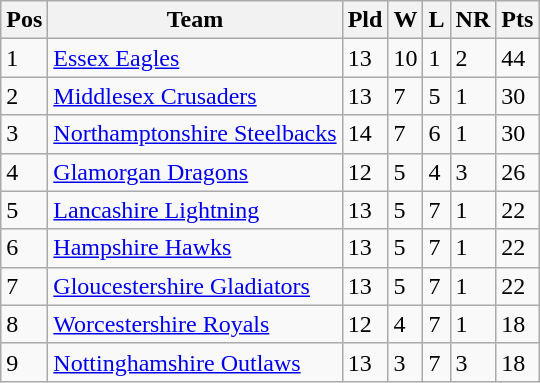<table class="wikitable">
<tr>
<th>Pos</th>
<th>Team</th>
<th>Pld</th>
<th>W</th>
<th>L</th>
<th>NR</th>
<th>Pts</th>
</tr>
<tr>
<td>1</td>
<td><a href='#'>Essex Eagles</a></td>
<td>13</td>
<td>10</td>
<td>1</td>
<td>2</td>
<td>44</td>
</tr>
<tr>
<td>2</td>
<td><a href='#'>Middlesex Crusaders</a></td>
<td>13</td>
<td>7</td>
<td>5</td>
<td>1</td>
<td>30</td>
</tr>
<tr>
<td>3</td>
<td><a href='#'>Northamptonshire Steelbacks</a></td>
<td>14</td>
<td>7</td>
<td>6</td>
<td>1</td>
<td>30</td>
</tr>
<tr>
<td>4</td>
<td><a href='#'>Glamorgan Dragons</a></td>
<td>12</td>
<td>5</td>
<td>4</td>
<td>3</td>
<td>26</td>
</tr>
<tr>
<td>5</td>
<td><a href='#'>Lancashire Lightning</a></td>
<td>13</td>
<td>5</td>
<td>7</td>
<td>1</td>
<td>22</td>
</tr>
<tr>
<td>6</td>
<td><a href='#'>Hampshire Hawks</a></td>
<td>13</td>
<td>5</td>
<td>7</td>
<td>1</td>
<td>22</td>
</tr>
<tr>
<td>7</td>
<td><a href='#'>Gloucestershire Gladiators</a></td>
<td>13</td>
<td>5</td>
<td>7</td>
<td>1</td>
<td>22</td>
</tr>
<tr>
<td>8</td>
<td><a href='#'>Worcestershire Royals</a></td>
<td>12</td>
<td>4</td>
<td>7</td>
<td>1</td>
<td>18</td>
</tr>
<tr>
<td>9</td>
<td><a href='#'>Nottinghamshire Outlaws</a></td>
<td>13</td>
<td>3</td>
<td>7</td>
<td>3</td>
<td>18</td>
</tr>
</table>
